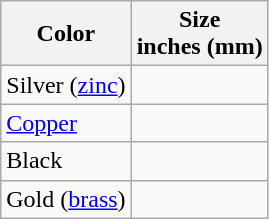<table class="wikitable">
<tr>
<th>Color</th>
<th>Size<br>inches (mm)</th>
</tr>
<tr>
<td>Silver (<a href='#'>zinc</a>)</td>
<td style="text-align:right";></td>
</tr>
<tr>
<td><a href='#'>Copper</a></td>
<td style="text-align:right";></td>
</tr>
<tr>
<td>Black</td>
<td style="text-align:right";></td>
</tr>
<tr>
<td>Gold (<a href='#'>brass</a>)</td>
<td style="text-align:right";></td>
</tr>
</table>
